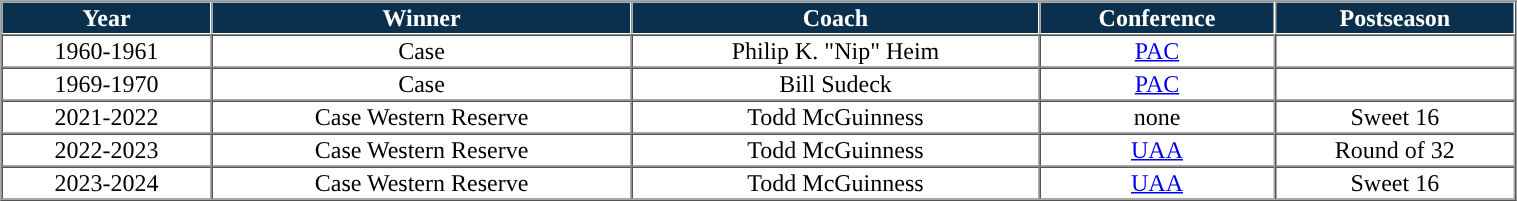<table bcellpadding="1" border="1" cellspacing="0" style="width:80%;"valign="top">
<tr>
<th - style="background:#0A304E; color:white">Year</th>
<th - style="background:#0A304E; color:white">Winner</th>
<th - style="background:#0A304E; color:white">Coach</th>
<th - style="background:#0A304E; color:white">Conference</th>
<th - style="background:#0A304E; color:white">Postseason</th>
</tr>
<tr style="text-align:center;">
<td>1960-1961</td>
<td>Case</td>
<td>Philip K. "Nip" Heim</td>
<td><a href='#'>PAC</a></td>
<td></td>
</tr>
<tr style="text-align:center;">
<td>1969-1970</td>
<td>Case</td>
<td>Bill Sudeck</td>
<td><a href='#'>PAC</a></td>
<td></td>
</tr>
<tr style="text-align:center;">
<td>2021-2022</td>
<td>Case Western Reserve</td>
<td>Todd McGuinness</td>
<td>none</td>
<td>Sweet 16</td>
</tr>
<tr style="text-align:center;">
<td>2022-2023</td>
<td>Case Western Reserve</td>
<td>Todd McGuinness</td>
<td><a href='#'>UAA</a></td>
<td>Round of 32</td>
</tr>
<tr style="text-align:center;">
<td>2023-2024</td>
<td>Case Western Reserve</td>
<td>Todd McGuinness</td>
<td><a href='#'>UAA</a></td>
<td>Sweet 16</td>
</tr>
</table>
